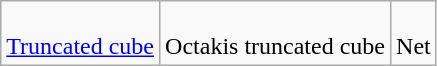<table class=wikitable>
<tr align=center>
<td><br><a href='#'>Truncated cube</a></td>
<td><br>Octakis truncated cube</td>
<td><br>Net</td>
</tr>
</table>
